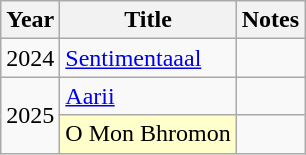<table class="wikitable sortable">
<tr>
<th scope="col">Year</th>
<th scope="col">Title</th>
<th>Notes</th>
</tr>
<tr>
<td>2024</td>
<td><a href='#'>Sentimentaaal</a></td>
<td></td>
</tr>
<tr>
<td rowspan="2">2025</td>
<td><a href='#'>Aarii</a></td>
<td></td>
</tr>
<tr>
<td style="background:#ffc">O Mon Bhromon </td>
<td></td>
</tr>
</table>
